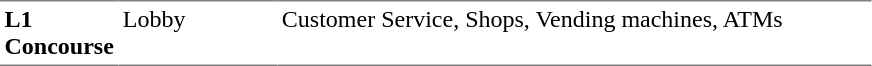<table table border=0 cellspacing=0 cellpadding=3>
<tr>
<td style="border-bottom:solid 1px gray; border-top:solid 1px gray;" valign=top width=50><strong>L1<br>Concourse</strong></td>
<td style="border-bottom:solid 1px gray; border-top:solid 1px gray;" valign=top width=100>Lobby</td>
<td style="border-bottom:solid 1px gray; border-top:solid 1px gray;" valign=top width=390>Customer Service, Shops, Vending machines, ATMs</td>
</tr>
</table>
